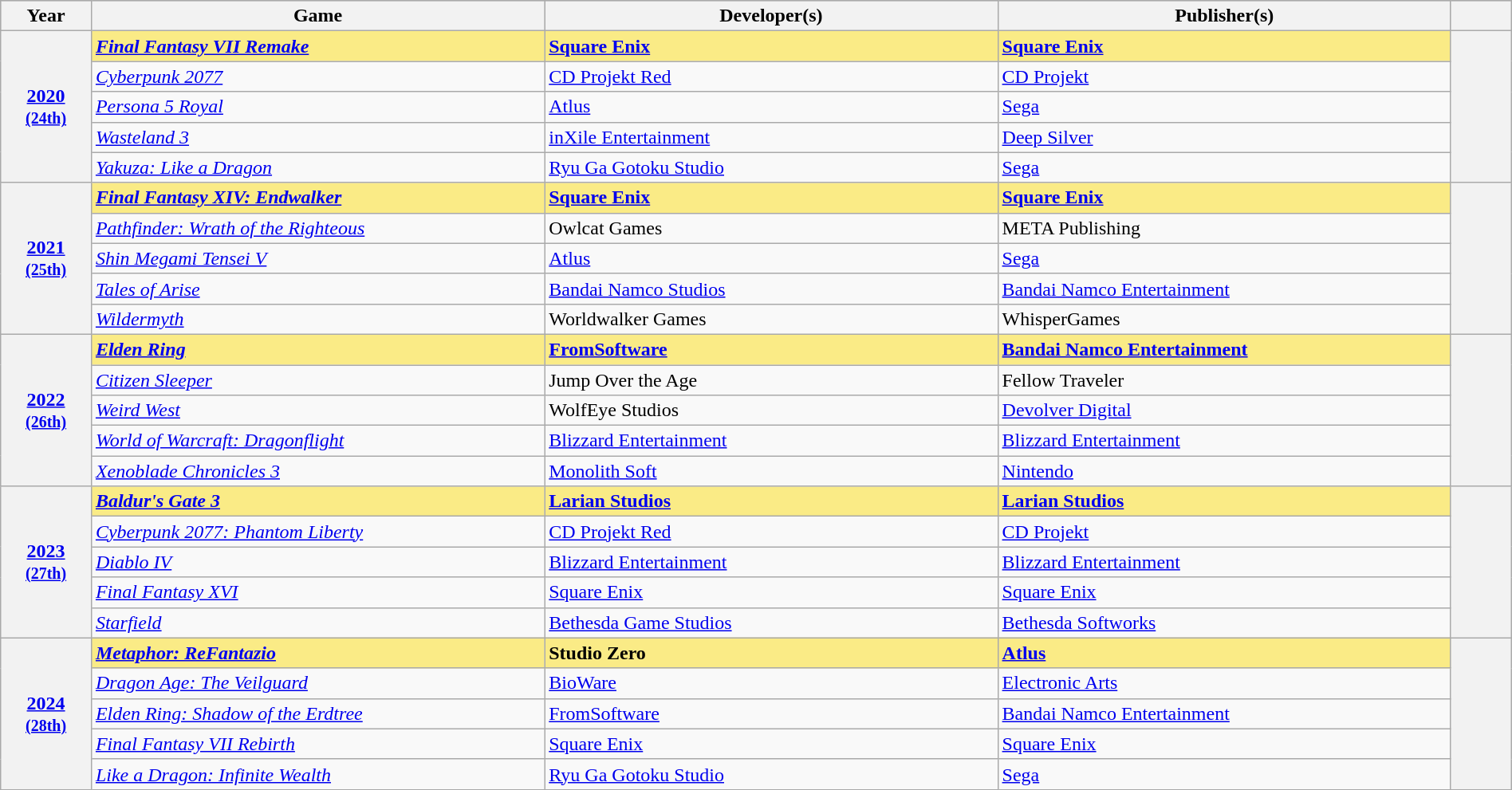<table class="wikitable sortable" style="width:100%">
<tr style="background:#bebebe">
<th scope="col" style="width:6%;">Year</th>
<th scope="col" style="width:30%;">Game</th>
<th scope="col" style="width:30%;">Developer(s)</th>
<th scope="col" style="width:30%;">Publisher(s)</th>
<th scope="col" style="width:4%;" class="unsortable"></th>
</tr>
<tr>
<th scope="row" rowspan="5" style="text-align:center"><a href='#'>2020</a> <br><small><a href='#'>(24th)</a> </small></th>
<td style="background:#FAEB86"><strong><em><a href='#'>Final Fantasy VII Remake</a></em></strong></td>
<td style="background:#FAEB86"><strong><a href='#'>Square Enix</a></strong></td>
<td style="background:#FAEB86"><strong><a href='#'>Square Enix</a></strong></td>
<th scope="row" rowspan="5" style="text-align;center;"></th>
</tr>
<tr>
<td><em><a href='#'>Cyberpunk 2077</a></em></td>
<td><a href='#'>CD Projekt Red</a></td>
<td><a href='#'>CD Projekt</a></td>
</tr>
<tr>
<td><em><a href='#'>Persona 5 Royal</a></em></td>
<td><a href='#'>Atlus</a></td>
<td><a href='#'>Sega</a></td>
</tr>
<tr>
<td><em><a href='#'>Wasteland 3</a></em></td>
<td><a href='#'>inXile Entertainment</a></td>
<td><a href='#'>Deep Silver</a></td>
</tr>
<tr>
<td><em><a href='#'>Yakuza: Like a Dragon</a></em></td>
<td><a href='#'>Ryu Ga Gotoku Studio</a></td>
<td><a href='#'>Sega</a></td>
</tr>
<tr>
<th scope="row" rowspan="5" style="text-align:center"><a href='#'>2021</a> <br><small><a href='#'>(25th)</a> </small></th>
<td style="background:#FAEB86"><strong><em><a href='#'>Final Fantasy XIV: Endwalker</a></em></strong></td>
<td style="background:#FAEB86"><strong><a href='#'>Square Enix</a></strong></td>
<td style="background:#FAEB86"><strong><a href='#'>Square Enix</a></strong></td>
<th scope="row" rowspan="5" style="text-align;center;"></th>
</tr>
<tr>
<td><em><a href='#'>Pathfinder: Wrath of the Righteous</a></em></td>
<td>Owlcat Games</td>
<td>META Publishing</td>
</tr>
<tr>
<td><em><a href='#'>Shin Megami Tensei V</a></em></td>
<td><a href='#'>Atlus</a></td>
<td><a href='#'>Sega</a></td>
</tr>
<tr>
<td><em><a href='#'>Tales of Arise</a></em></td>
<td><a href='#'>Bandai Namco Studios</a></td>
<td><a href='#'>Bandai Namco Entertainment</a></td>
</tr>
<tr>
<td><em><a href='#'>Wildermyth</a></em></td>
<td>Worldwalker Games</td>
<td>WhisperGames</td>
</tr>
<tr>
<th scope="row" rowspan="5" style="text-align:center"><a href='#'>2022</a> <br><small><a href='#'>(26th)</a> </small></th>
<td style="background:#FAEB86"><strong><em><a href='#'>Elden Ring</a></em></strong></td>
<td style="background:#FAEB86"><strong><a href='#'>FromSoftware</a></strong></td>
<td style="background:#FAEB86"><strong><a href='#'>Bandai Namco Entertainment</a></strong></td>
<th scope="row" rowspan="5" style="text-align;center;"></th>
</tr>
<tr>
<td><em><a href='#'>Citizen Sleeper</a></em></td>
<td>Jump Over the Age</td>
<td>Fellow Traveler</td>
</tr>
<tr>
<td><em><a href='#'>Weird West</a></em></td>
<td>WolfEye Studios</td>
<td><a href='#'>Devolver Digital</a></td>
</tr>
<tr>
<td><em><a href='#'>World of Warcraft: Dragonflight</a></em></td>
<td><a href='#'>Blizzard Entertainment</a></td>
<td><a href='#'>Blizzard Entertainment</a></td>
</tr>
<tr>
<td><em><a href='#'>Xenoblade Chronicles 3</a></em></td>
<td><a href='#'>Monolith Soft</a></td>
<td><a href='#'>Nintendo</a></td>
</tr>
<tr>
<th scope="row" rowspan="5" style="text-align:center"><a href='#'>2023</a> <br><small><a href='#'>(27th)</a> </small></th>
<td style="background:#FAEB86"><strong><em><a href='#'>Baldur's Gate 3</a></em></strong></td>
<td style="background:#FAEB86"><strong><a href='#'>Larian Studios</a></strong></td>
<td style="background:#FAEB86"><strong><a href='#'>Larian Studios</a></strong></td>
<th scope="row" rowspan="5" style="text-align;center;"></th>
</tr>
<tr>
<td><em><a href='#'>Cyberpunk 2077: Phantom Liberty</a></em></td>
<td><a href='#'>CD Projekt Red</a></td>
<td><a href='#'>CD Projekt</a></td>
</tr>
<tr>
<td><em><a href='#'>Diablo IV</a></em></td>
<td><a href='#'>Blizzard Entertainment</a></td>
<td><a href='#'>Blizzard Entertainment</a></td>
</tr>
<tr>
<td><em><a href='#'>Final Fantasy XVI</a></em></td>
<td><a href='#'>Square Enix</a></td>
<td><a href='#'>Square Enix</a></td>
</tr>
<tr>
<td><em><a href='#'>Starfield</a></em></td>
<td><a href='#'>Bethesda Game Studios</a></td>
<td><a href='#'>Bethesda Softworks</a></td>
</tr>
<tr>
<th scope="row" rowspan="5" style="text-align:center"><a href='#'>2024</a> <br><small><a href='#'>(28th)</a> </small></th>
<td style="background:#FAEB86"><strong><em><a href='#'>Metaphor: ReFantazio</a></em></strong></td>
<td style="background:#FAEB86"><strong>Studio Zero</strong></td>
<td style="background:#FAEB86"><strong><a href='#'>Atlus</a></strong></td>
<th scope="row" rowspan="5" style="text-align;center;"></th>
</tr>
<tr>
<td><em><a href='#'>Dragon Age: The Veilguard</a></em></td>
<td><a href='#'>BioWare</a></td>
<td><a href='#'>Electronic Arts</a></td>
</tr>
<tr>
<td><em><a href='#'>Elden Ring: Shadow of the Erdtree</a></em></td>
<td><a href='#'>FromSoftware</a></td>
<td><a href='#'>Bandai Namco Entertainment</a></td>
</tr>
<tr>
<td><em><a href='#'>Final Fantasy VII Rebirth</a></em></td>
<td><a href='#'>Square Enix</a></td>
<td><a href='#'>Square Enix</a></td>
</tr>
<tr>
<td><em><a href='#'>Like a Dragon: Infinite Wealth</a></em></td>
<td><a href='#'>Ryu Ga Gotoku Studio</a></td>
<td><a href='#'>Sega</a></td>
</tr>
</table>
